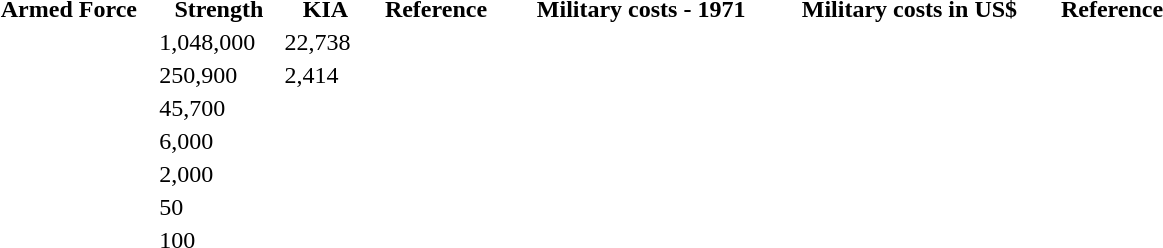<table width="800px">
<tr>
<th>Armed Force</th>
<th>Strength</th>
<th>KIA</th>
<th>Reference</th>
<th></th>
<th>Military costs - 1971</th>
<th>Military costs in  US$</th>
<th>Reference</th>
</tr>
<tr>
<td></td>
<td>1,048,000</td>
<td>22,738</td>
<td></td>
<td></td>
<td></td>
<td></td>
<td></td>
</tr>
<tr>
<td></td>
<td>250,900</td>
<td>2,414</td>
<td></td>
<td></td>
<td></td>
<td></td>
<td></td>
</tr>
<tr>
<td></td>
<td>45,700</td>
<td></td>
<td></td>
<td></td>
<td></td>
<td></td>
<td></td>
</tr>
<tr>
<td></td>
<td>6,000</td>
<td></td>
<td></td>
<td></td>
<td></td>
<td></td>
<td></td>
</tr>
<tr>
<td></td>
<td>2,000</td>
<td></td>
<td></td>
<td></td>
<td></td>
<td></td>
<td></td>
</tr>
<tr>
<td></td>
<td>50</td>
<td></td>
<td></td>
<td></td>
<td></td>
<td></td>
<td></td>
</tr>
<tr>
<td></td>
<td>100</td>
<td></td>
<td></td>
<td></td>
<td></td>
<td></td>
<td></td>
</tr>
<tr>
<td></td>
<td></td>
<td></td>
<td></td>
<td></td>
<td></td>
<td></td>
</tr>
</table>
